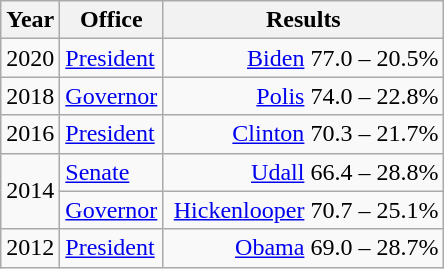<table class=wikitable>
<tr>
<th width="30">Year</th>
<th width="60">Office</th>
<th width="180">Results</th>
</tr>
<tr>
<td>2020</td>
<td><a href='#'>President</a></td>
<td align="right" ><a href='#'>Biden</a> 77.0 – 20.5%</td>
</tr>
<tr>
<td>2018</td>
<td><a href='#'>Governor</a></td>
<td align="right" ><a href='#'>Polis</a> 74.0 – 22.8%</td>
</tr>
<tr>
<td>2016</td>
<td><a href='#'>President</a></td>
<td align="right" ><a href='#'>Clinton</a> 70.3 – 21.7%</td>
</tr>
<tr>
<td rowspan="2">2014</td>
<td><a href='#'>Senate</a></td>
<td align="right" ><a href='#'>Udall</a> 66.4 – 28.8%</td>
</tr>
<tr>
<td><a href='#'>Governor</a></td>
<td align="right" ><a href='#'>Hickenlooper</a> 70.7 – 25.1%</td>
</tr>
<tr>
<td>2012</td>
<td><a href='#'>President</a></td>
<td align="right" ><a href='#'>Obama</a> 69.0 – 28.7%</td>
</tr>
</table>
